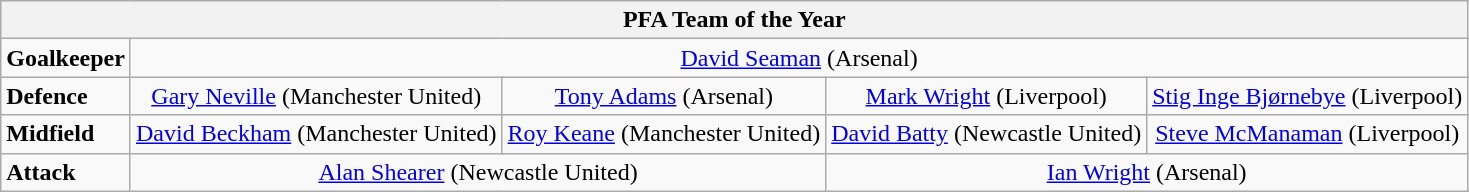<table class="wikitable">
<tr>
<th colspan="13">PFA Team of the Year</th>
</tr>
<tr>
<td><strong>Goalkeeper</strong></td>
<td colspan="12" align="center"> <a href='#'>David Seaman</a> (Arsenal)</td>
</tr>
<tr>
<td><strong>Defence</strong></td>
<td colspan="3" align="center"> <a href='#'>Gary Neville</a> (Manchester United)</td>
<td colspan="3" align="center"> <a href='#'>Tony Adams</a> (Arsenal)</td>
<td colspan="3" align="center"> <a href='#'>Mark Wright</a> (Liverpool)</td>
<td colspan="3" align="center"> <a href='#'>Stig Inge Bjørnebye</a> (Liverpool)</td>
</tr>
<tr>
<td><strong>Midfield</strong></td>
<td colspan="3" align="center"> <a href='#'>David Beckham</a> (Manchester United)</td>
<td colspan="3" align="center"> <a href='#'>Roy Keane</a> (Manchester United)</td>
<td colspan="3" align="center"> <a href='#'>David Batty</a> (Newcastle United)</td>
<td colspan="3" align="center"> <a href='#'>Steve McManaman</a> (Liverpool)</td>
</tr>
<tr>
<td><strong>Attack</strong></td>
<td colspan="6" align="center"> <a href='#'>Alan Shearer</a> (Newcastle United)</td>
<td colspan="6" align="center"> <a href='#'>Ian Wright</a> (Arsenal)</td>
</tr>
</table>
